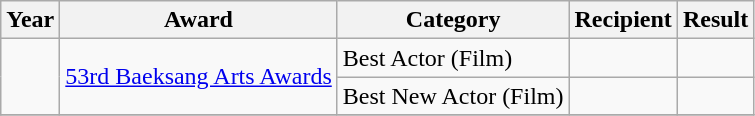<table class="wikitable">
<tr>
<th>Year</th>
<th>Award</th>
<th>Category</th>
<th>Recipient</th>
<th>Result</th>
</tr>
<tr>
<td rowspan="2"></td>
<td rowspan="2"><a href='#'>53rd Baeksang Arts Awards</a></td>
<td>Best Actor (Film)</td>
<td></td>
<td></td>
</tr>
<tr>
<td>Best New Actor (Film)</td>
<td></td>
<td></td>
</tr>
<tr>
</tr>
</table>
